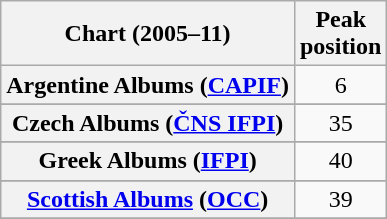<table class="wikitable plainrowheaders sortable" style="text-align:center;">
<tr>
<th scope="col">Chart (2005–11)</th>
<th scope="col">Peak<br>position</th>
</tr>
<tr>
<th scope="row">Argentine Albums (<a href='#'>CAPIF</a>)</th>
<td style="text-align:center;">6</td>
</tr>
<tr>
</tr>
<tr>
</tr>
<tr>
</tr>
<tr>
<th scope="row">Czech Albums (<a href='#'>ČNS IFPI</a>)</th>
<td>35</td>
</tr>
<tr>
</tr>
<tr>
</tr>
<tr>
</tr>
<tr>
</tr>
<tr>
<th scope="row">Greek Albums (<a href='#'>IFPI</a>)</th>
<td>40</td>
</tr>
<tr>
</tr>
<tr>
</tr>
<tr>
</tr>
<tr>
</tr>
<tr>
</tr>
<tr>
<th scope="row"><a href='#'>Scottish Albums</a> (<a href='#'>OCC</a>)</th>
<td>39</td>
</tr>
<tr>
</tr>
<tr>
</tr>
<tr>
</tr>
<tr>
</tr>
</table>
